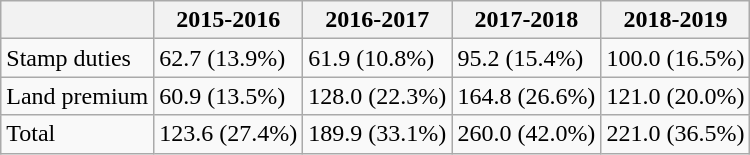<table class="wikitable">
<tr>
<th></th>
<th>2015-2016</th>
<th>2016-2017</th>
<th>2017-2018</th>
<th>2018-2019</th>
</tr>
<tr>
<td>Stamp duties</td>
<td>62.7 (13.9%)</td>
<td>61.9 (10.8%)</td>
<td>95.2 (15.4%)</td>
<td>100.0 (16.5%)</td>
</tr>
<tr>
<td>Land premium</td>
<td>60.9 (13.5%)</td>
<td>128.0 (22.3%)</td>
<td>164.8 (26.6%)</td>
<td>121.0 (20.0%)</td>
</tr>
<tr>
<td>Total</td>
<td>123.6 (27.4%)</td>
<td>189.9 (33.1%)</td>
<td>260.0 (42.0%)</td>
<td>221.0 (36.5%)</td>
</tr>
</table>
